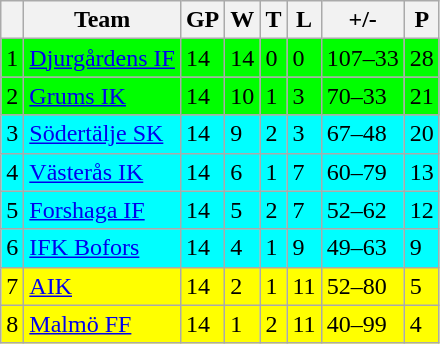<table class="wikitable">
<tr>
<th></th>
<th>Team</th>
<th>GP</th>
<th>W</th>
<th>T</th>
<th>L</th>
<th>+/-</th>
<th>P</th>
</tr>
<tr style="background:#00FF00">
<td>1</td>
<td><a href='#'>Djurgårdens IF</a></td>
<td>14</td>
<td>14</td>
<td>0</td>
<td>0</td>
<td>107–33</td>
<td>28</td>
</tr>
<tr style="background:#00FF00">
<td>2</td>
<td><a href='#'>Grums IK</a></td>
<td>14</td>
<td>10</td>
<td>1</td>
<td>3</td>
<td>70–33</td>
<td>21</td>
</tr>
<tr style="background:#00FFFF">
<td>3</td>
<td><a href='#'>Södertälje SK</a></td>
<td>14</td>
<td>9</td>
<td>2</td>
<td>3</td>
<td>67–48</td>
<td>20</td>
</tr>
<tr style="background:#00FFFF">
<td>4</td>
<td><a href='#'>Västerås IK</a></td>
<td>14</td>
<td>6</td>
<td>1</td>
<td>7</td>
<td>60–79</td>
<td>13</td>
</tr>
<tr style="background:#00FFFF">
<td>5</td>
<td><a href='#'>Forshaga IF</a></td>
<td>14</td>
<td>5</td>
<td>2</td>
<td>7</td>
<td>52–62</td>
<td>12</td>
</tr>
<tr style="background:#00FFFF">
<td>6</td>
<td><a href='#'>IFK Bofors</a></td>
<td>14</td>
<td>4</td>
<td>1</td>
<td>9</td>
<td>49–63</td>
<td>9</td>
</tr>
<tr style="background:#FFFF00">
<td>7</td>
<td><a href='#'>AIK</a></td>
<td>14</td>
<td>2</td>
<td>1</td>
<td>11</td>
<td>52–80</td>
<td>5</td>
</tr>
<tr style="background:#FFFF00">
<td>8</td>
<td><a href='#'>Malmö FF</a></td>
<td>14</td>
<td>1</td>
<td>2</td>
<td>11</td>
<td>40–99</td>
<td>4</td>
</tr>
</table>
